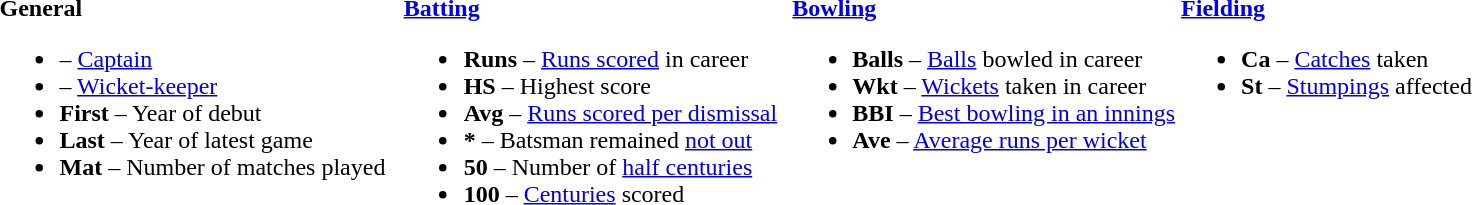<table>
<tr>
<td valign="top" style="width:26%"><br><strong>General</strong><ul><li> – <a href='#'>Captain</a></li><li> – <a href='#'>Wicket-keeper</a></li><li><strong>First</strong> – Year of debut</li><li><strong>Last</strong> – Year of latest game</li><li><strong>Mat</strong> – Number of matches played</li></ul></td>
<td valign="top" style="width:25%"><br><strong><a href='#'>Batting</a></strong><ul><li><strong>Runs</strong> – <a href='#'>Runs scored</a> in career</li><li><strong>HS</strong> – Highest score</li><li><strong>Avg</strong> – <a href='#'>Runs scored per dismissal</a></li><li><strong>*</strong> – Batsman remained <a href='#'>not out</a></li><li><strong>50</strong> – Number of <a href='#'>half centuries</a></li><li><strong>100</strong> – <a href='#'>Centuries</a> scored</li></ul></td>
<td valign="top" style="width:25%"><br><strong><a href='#'>Bowling</a></strong><ul><li><strong>Balls</strong> – <a href='#'>Balls</a> bowled in career</li><li><strong>Wkt</strong> – <a href='#'>Wickets</a> taken in career</li><li><strong>BBI</strong> – <a href='#'>Best bowling in an innings</a></li><li><strong>Ave</strong> – <a href='#'>Average runs per wicket</a></li></ul></td>
<td valign="top" style="width:24%"><br><strong><a href='#'>Fielding</a></strong><ul><li><strong>Ca</strong> – <a href='#'>Catches</a> taken</li><li><strong>St</strong> – <a href='#'>Stumpings</a> affected</li></ul></td>
</tr>
</table>
